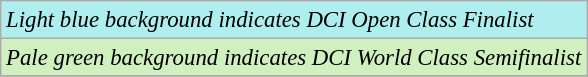<table class="wikitable" style="font-size:95%;">
<tr>
<td style="background-color:#afeeee"><em>Light blue background indicates DCI Open Class Finalist</em></td>
</tr>
<tr>
<td style="background-color:#d0f0c0"><em>Pale green background indicates DCI World Class Semifinalist</em></td>
</tr>
<tr>
</tr>
</table>
